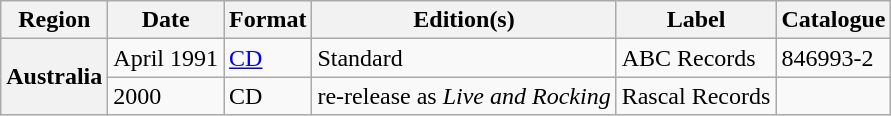<table class="wikitable plainrowheaders">
<tr>
<th scope="col">Region</th>
<th scope="col">Date</th>
<th scope="col">Format</th>
<th scope="col">Edition(s)</th>
<th scope="col">Label</th>
<th scope="col">Catalogue</th>
</tr>
<tr>
<th scope="row" rowspan="2">Australia</th>
<td>April 1991</td>
<td><a href='#'>CD</a></td>
<td>Standard</td>
<td>ABC Records</td>
<td>846993-2</td>
</tr>
<tr>
<td>2000</td>
<td>CD</td>
<td>re-release as <em>Live and Rocking</em></td>
<td>Rascal Records</td>
<td></td>
</tr>
</table>
